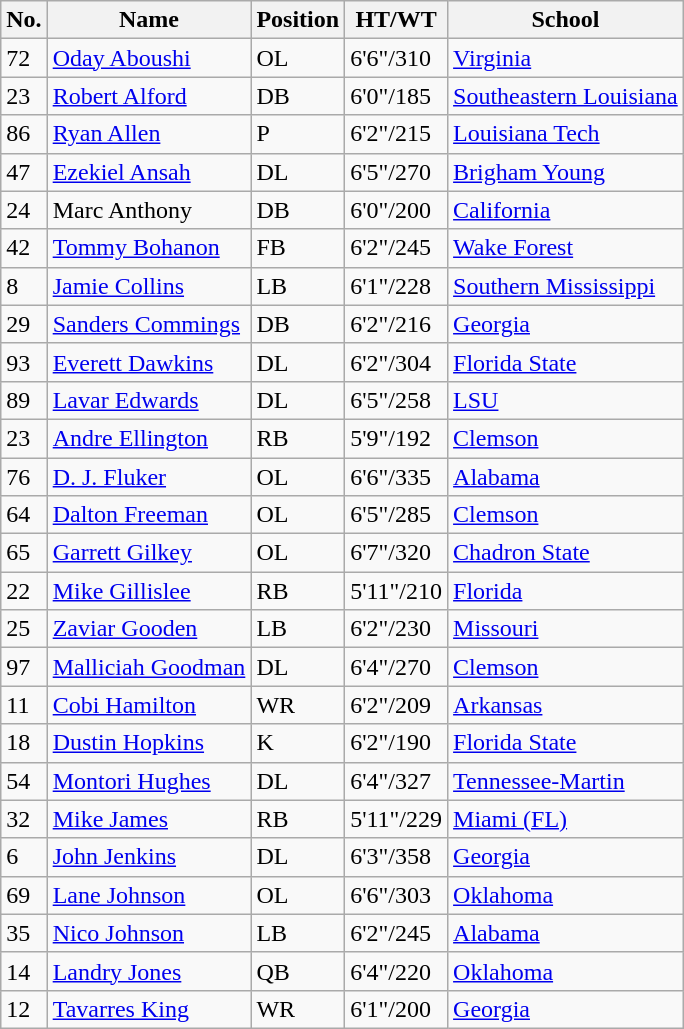<table class="wikitable">
<tr>
<th>No.</th>
<th>Name</th>
<th>Position</th>
<th>HT/WT</th>
<th>School</th>
</tr>
<tr>
<td>72</td>
<td><a href='#'>Oday Aboushi</a></td>
<td>OL</td>
<td>6'6"/310</td>
<td><a href='#'>Virginia</a></td>
</tr>
<tr>
<td>23</td>
<td><a href='#'>Robert Alford</a></td>
<td>DB</td>
<td>6'0"/185</td>
<td><a href='#'>Southeastern Louisiana</a></td>
</tr>
<tr>
<td>86</td>
<td><a href='#'>Ryan Allen</a></td>
<td>P</td>
<td>6'2"/215</td>
<td><a href='#'>Louisiana Tech</a></td>
</tr>
<tr>
<td>47</td>
<td><a href='#'>Ezekiel Ansah</a></td>
<td>DL</td>
<td>6'5"/270</td>
<td><a href='#'>Brigham Young</a></td>
</tr>
<tr>
<td>24</td>
<td>Marc Anthony</td>
<td>DB</td>
<td>6'0"/200</td>
<td><a href='#'>California</a></td>
</tr>
<tr>
<td>42</td>
<td><a href='#'>Tommy Bohanon</a></td>
<td>FB</td>
<td>6'2"/245</td>
<td><a href='#'>Wake Forest</a></td>
</tr>
<tr>
<td>8</td>
<td><a href='#'>Jamie Collins</a></td>
<td>LB</td>
<td>6'1"/228</td>
<td><a href='#'>Southern Mississippi</a></td>
</tr>
<tr>
<td>29</td>
<td><a href='#'>Sanders Commings</a></td>
<td>DB</td>
<td>6'2"/216</td>
<td><a href='#'>Georgia</a></td>
</tr>
<tr>
<td>93</td>
<td><a href='#'>Everett Dawkins</a></td>
<td>DL</td>
<td>6'2"/304</td>
<td><a href='#'>Florida State</a></td>
</tr>
<tr>
<td>89</td>
<td><a href='#'>Lavar Edwards</a></td>
<td>DL</td>
<td>6'5"/258</td>
<td><a href='#'>LSU</a></td>
</tr>
<tr>
<td>23</td>
<td><a href='#'>Andre Ellington</a></td>
<td>RB</td>
<td>5'9"/192</td>
<td><a href='#'>Clemson</a></td>
</tr>
<tr>
<td>76</td>
<td><a href='#'>D. J. Fluker</a></td>
<td>OL</td>
<td>6'6"/335</td>
<td><a href='#'>Alabama</a></td>
</tr>
<tr>
<td>64</td>
<td><a href='#'>Dalton Freeman</a></td>
<td>OL</td>
<td>6'5"/285</td>
<td><a href='#'>Clemson</a></td>
</tr>
<tr>
<td>65</td>
<td><a href='#'>Garrett Gilkey</a></td>
<td>OL</td>
<td>6'7"/320</td>
<td><a href='#'>Chadron State</a></td>
</tr>
<tr>
<td>22</td>
<td><a href='#'>Mike Gillislee</a></td>
<td>RB</td>
<td>5'11"/210</td>
<td><a href='#'>Florida</a></td>
</tr>
<tr>
<td>25</td>
<td><a href='#'>Zaviar Gooden</a></td>
<td>LB</td>
<td>6'2"/230</td>
<td><a href='#'>Missouri</a></td>
</tr>
<tr>
<td>97</td>
<td><a href='#'>Malliciah Goodman</a></td>
<td>DL</td>
<td>6'4"/270</td>
<td><a href='#'>Clemson</a></td>
</tr>
<tr>
<td>11</td>
<td><a href='#'>Cobi Hamilton</a></td>
<td>WR</td>
<td>6'2"/209</td>
<td><a href='#'>Arkansas</a></td>
</tr>
<tr>
<td>18</td>
<td><a href='#'>Dustin Hopkins</a></td>
<td>K</td>
<td>6'2"/190</td>
<td><a href='#'>Florida State</a></td>
</tr>
<tr>
<td>54</td>
<td><a href='#'>Montori Hughes</a></td>
<td>DL</td>
<td>6'4"/327</td>
<td><a href='#'>Tennessee-Martin</a></td>
</tr>
<tr>
<td>32</td>
<td><a href='#'>Mike James</a></td>
<td>RB</td>
<td>5'11"/229</td>
<td><a href='#'>Miami (FL)</a></td>
</tr>
<tr>
<td>6</td>
<td><a href='#'>John Jenkins</a></td>
<td>DL</td>
<td>6'3"/358</td>
<td><a href='#'>Georgia</a></td>
</tr>
<tr>
<td>69</td>
<td><a href='#'>Lane Johnson</a></td>
<td>OL</td>
<td>6'6"/303</td>
<td><a href='#'>Oklahoma</a></td>
</tr>
<tr>
<td>35</td>
<td><a href='#'>Nico Johnson</a></td>
<td>LB</td>
<td>6'2"/245</td>
<td><a href='#'>Alabama</a></td>
</tr>
<tr>
<td>14</td>
<td><a href='#'>Landry Jones</a></td>
<td>QB</td>
<td>6'4"/220</td>
<td><a href='#'>Oklahoma</a></td>
</tr>
<tr>
<td>12</td>
<td><a href='#'>Tavarres King</a></td>
<td>WR</td>
<td>6'1"/200</td>
<td><a href='#'>Georgia</a></td>
</tr>
</table>
